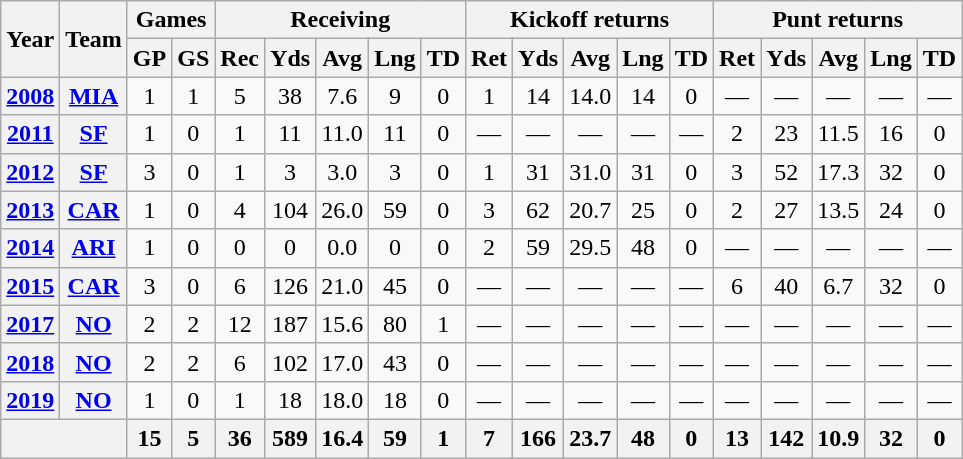<table class="wikitable" style="text-align: center;">
<tr>
<th rowspan="2">Year</th>
<th rowspan="2">Team</th>
<th colspan="2">Games</th>
<th colspan="5">Receiving</th>
<th colspan="5">Kickoff returns</th>
<th colspan="5">Punt returns</th>
</tr>
<tr>
<th>GP</th>
<th>GS</th>
<th>Rec</th>
<th>Yds</th>
<th>Avg</th>
<th>Lng</th>
<th>TD</th>
<th>Ret</th>
<th>Yds</th>
<th>Avg</th>
<th>Lng</th>
<th>TD</th>
<th>Ret</th>
<th>Yds</th>
<th>Avg</th>
<th>Lng</th>
<th>TD</th>
</tr>
<tr>
<th><a href='#'>2008</a></th>
<th><a href='#'>MIA</a></th>
<td>1</td>
<td>1</td>
<td>5</td>
<td>38</td>
<td>7.6</td>
<td>9</td>
<td>0</td>
<td>1</td>
<td>14</td>
<td>14.0</td>
<td>14</td>
<td>0</td>
<td>—</td>
<td>—</td>
<td>—</td>
<td>—</td>
<td>—</td>
</tr>
<tr>
<th><a href='#'>2011</a></th>
<th><a href='#'>SF</a></th>
<td>1</td>
<td>0</td>
<td>1</td>
<td>11</td>
<td>11.0</td>
<td>11</td>
<td>0</td>
<td>—</td>
<td>—</td>
<td>—</td>
<td>—</td>
<td>—</td>
<td>2</td>
<td>23</td>
<td>11.5</td>
<td>16</td>
<td>0</td>
</tr>
<tr>
<th><a href='#'>2012</a></th>
<th><a href='#'>SF</a></th>
<td>3</td>
<td>0</td>
<td>1</td>
<td>3</td>
<td>3.0</td>
<td>3</td>
<td>0</td>
<td>1</td>
<td>31</td>
<td>31.0</td>
<td>31</td>
<td>0</td>
<td>3</td>
<td>52</td>
<td>17.3</td>
<td>32</td>
<td>0</td>
</tr>
<tr>
<th><a href='#'>2013</a></th>
<th><a href='#'>CAR</a></th>
<td>1</td>
<td>0</td>
<td>4</td>
<td>104</td>
<td>26.0</td>
<td>59</td>
<td>0</td>
<td>3</td>
<td>62</td>
<td>20.7</td>
<td>25</td>
<td>0</td>
<td>2</td>
<td>27</td>
<td>13.5</td>
<td>24</td>
<td>0</td>
</tr>
<tr>
<th><a href='#'>2014</a></th>
<th><a href='#'>ARI</a></th>
<td>1</td>
<td>0</td>
<td>0</td>
<td>0</td>
<td>0.0</td>
<td>0</td>
<td>0</td>
<td>2</td>
<td>59</td>
<td>29.5</td>
<td>48</td>
<td>0</td>
<td>—</td>
<td>—</td>
<td>—</td>
<td>—</td>
<td>—</td>
</tr>
<tr>
<th><a href='#'>2015</a></th>
<th><a href='#'>CAR</a></th>
<td>3</td>
<td>0</td>
<td>6</td>
<td>126</td>
<td>21.0</td>
<td>45</td>
<td>0</td>
<td>—</td>
<td>—</td>
<td>—</td>
<td>—</td>
<td>—</td>
<td>6</td>
<td>40</td>
<td>6.7</td>
<td>32</td>
<td>0</td>
</tr>
<tr>
<th><a href='#'>2017</a></th>
<th><a href='#'>NO</a></th>
<td>2</td>
<td>2</td>
<td>12</td>
<td>187</td>
<td>15.6</td>
<td>80</td>
<td>1</td>
<td>—</td>
<td>—</td>
<td>—</td>
<td>—</td>
<td>—</td>
<td>—</td>
<td>—</td>
<td>—</td>
<td>—</td>
<td>—</td>
</tr>
<tr>
<th><a href='#'>2018</a></th>
<th><a href='#'>NO</a></th>
<td>2</td>
<td>2</td>
<td>6</td>
<td>102</td>
<td>17.0</td>
<td>43</td>
<td>0</td>
<td>—</td>
<td>—</td>
<td>—</td>
<td>—</td>
<td>—</td>
<td>—</td>
<td>—</td>
<td>—</td>
<td>—</td>
<td>—</td>
</tr>
<tr>
<th><a href='#'>2019</a></th>
<th><a href='#'>NO</a></th>
<td>1</td>
<td>0</td>
<td>1</td>
<td>18</td>
<td>18.0</td>
<td>18</td>
<td>0</td>
<td>—</td>
<td>—</td>
<td>—</td>
<td>—</td>
<td>—</td>
<td>—</td>
<td>—</td>
<td>—</td>
<td>—</td>
<td>—</td>
</tr>
<tr>
<th colspan="2"></th>
<th>15</th>
<th>5</th>
<th>36</th>
<th>589</th>
<th>16.4</th>
<th>59</th>
<th>1</th>
<th>7</th>
<th>166</th>
<th>23.7</th>
<th>48</th>
<th>0</th>
<th>13</th>
<th>142</th>
<th>10.9</th>
<th>32</th>
<th>0</th>
</tr>
</table>
